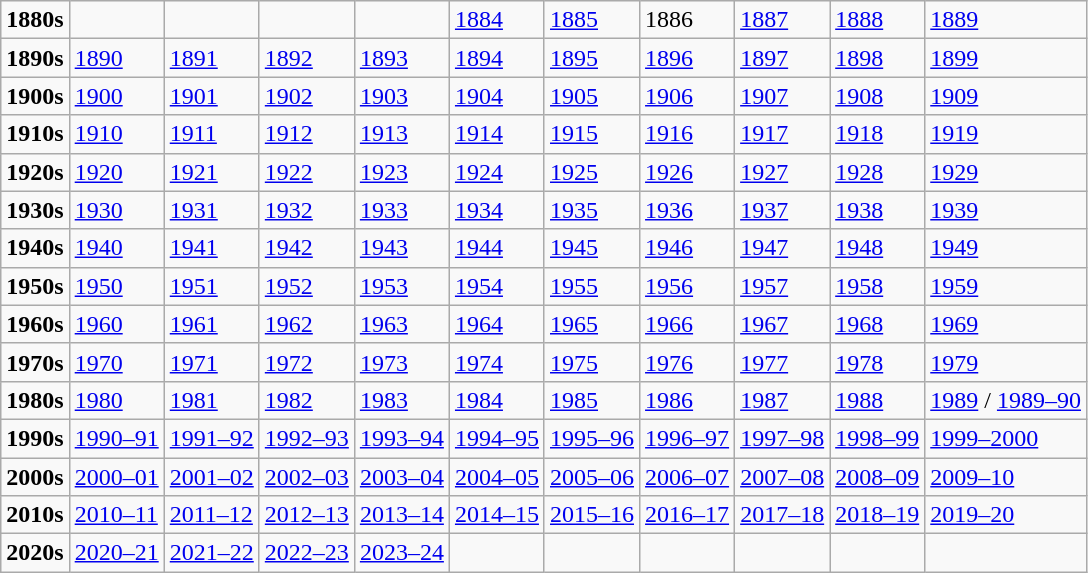<table class="wikitable">
<tr>
<td><strong>1880s</strong></td>
<td></td>
<td></td>
<td></td>
<td></td>
<td><a href='#'>1884</a></td>
<td><a href='#'>1885</a></td>
<td>1886</td>
<td><a href='#'>1887</a></td>
<td><a href='#'>1888</a></td>
<td><a href='#'>1889</a></td>
</tr>
<tr>
<td><strong>1890s</strong></td>
<td><a href='#'>1890</a></td>
<td><a href='#'>1891</a></td>
<td><a href='#'>1892</a></td>
<td><a href='#'>1893</a></td>
<td><a href='#'>1894</a></td>
<td><a href='#'>1895</a></td>
<td><a href='#'>1896</a></td>
<td><a href='#'>1897</a></td>
<td><a href='#'>1898</a></td>
<td><a href='#'>1899</a></td>
</tr>
<tr>
<td><strong>1900s</strong></td>
<td><a href='#'>1900</a></td>
<td><a href='#'>1901</a></td>
<td><a href='#'>1902</a></td>
<td><a href='#'>1903</a></td>
<td><a href='#'>1904</a></td>
<td><a href='#'>1905</a></td>
<td><a href='#'>1906</a></td>
<td><a href='#'>1907</a></td>
<td><a href='#'>1908</a></td>
<td><a href='#'>1909</a></td>
</tr>
<tr>
<td><strong>1910s</strong></td>
<td><a href='#'>1910</a></td>
<td><a href='#'>1911</a></td>
<td><a href='#'>1912</a></td>
<td><a href='#'>1913</a></td>
<td><a href='#'>1914</a></td>
<td><a href='#'>1915</a></td>
<td><a href='#'>1916</a></td>
<td><a href='#'>1917</a></td>
<td><a href='#'>1918</a></td>
<td><a href='#'>1919</a></td>
</tr>
<tr>
<td><strong>1920s</strong></td>
<td><a href='#'>1920</a></td>
<td><a href='#'>1921</a></td>
<td><a href='#'>1922</a></td>
<td><a href='#'>1923</a></td>
<td><a href='#'>1924</a></td>
<td><a href='#'>1925</a></td>
<td><a href='#'>1926</a></td>
<td><a href='#'>1927</a></td>
<td><a href='#'>1928</a></td>
<td><a href='#'>1929</a></td>
</tr>
<tr>
<td><strong>1930s</strong></td>
<td><a href='#'>1930</a></td>
<td><a href='#'>1931</a></td>
<td><a href='#'>1932</a></td>
<td><a href='#'>1933</a></td>
<td><a href='#'>1934</a></td>
<td><a href='#'>1935</a></td>
<td><a href='#'>1936</a></td>
<td><a href='#'>1937</a></td>
<td><a href='#'>1938</a></td>
<td><a href='#'>1939</a></td>
</tr>
<tr>
<td><strong>1940s</strong></td>
<td><a href='#'>1940</a></td>
<td><a href='#'>1941</a></td>
<td><a href='#'>1942</a></td>
<td><a href='#'>1943</a></td>
<td><a href='#'>1944</a></td>
<td><a href='#'>1945</a></td>
<td><a href='#'>1946</a></td>
<td><a href='#'>1947</a></td>
<td><a href='#'>1948</a></td>
<td><a href='#'>1949</a></td>
</tr>
<tr>
<td><strong>1950s</strong></td>
<td><a href='#'>1950</a></td>
<td><a href='#'>1951</a></td>
<td><a href='#'>1952</a></td>
<td><a href='#'>1953</a></td>
<td><a href='#'>1954</a></td>
<td><a href='#'>1955</a></td>
<td><a href='#'>1956</a></td>
<td><a href='#'>1957</a></td>
<td><a href='#'>1958</a></td>
<td><a href='#'>1959</a></td>
</tr>
<tr>
<td><strong>1960s</strong></td>
<td><a href='#'>1960</a></td>
<td><a href='#'>1961</a></td>
<td><a href='#'>1962</a></td>
<td><a href='#'>1963</a></td>
<td><a href='#'>1964</a></td>
<td><a href='#'>1965</a></td>
<td><a href='#'>1966</a></td>
<td><a href='#'>1967</a></td>
<td><a href='#'>1968</a></td>
<td><a href='#'>1969</a></td>
</tr>
<tr>
<td><strong>1970s</strong></td>
<td><a href='#'>1970</a></td>
<td><a href='#'>1971</a></td>
<td><a href='#'>1972</a></td>
<td><a href='#'>1973</a></td>
<td><a href='#'>1974</a></td>
<td><a href='#'>1975</a></td>
<td><a href='#'>1976</a></td>
<td><a href='#'>1977</a></td>
<td><a href='#'>1978</a></td>
<td><a href='#'>1979</a></td>
</tr>
<tr>
<td><strong>1980s</strong></td>
<td><a href='#'>1980</a></td>
<td><a href='#'>1981</a></td>
<td><a href='#'>1982</a></td>
<td><a href='#'>1983</a></td>
<td><a href='#'>1984</a></td>
<td><a href='#'>1985</a></td>
<td><a href='#'>1986</a></td>
<td><a href='#'>1987</a></td>
<td><a href='#'>1988</a></td>
<td><a href='#'>1989</a> / <a href='#'>1989–90</a></td>
</tr>
<tr>
<td><strong>1990s</strong></td>
<td><a href='#'>1990–91</a></td>
<td><a href='#'>1991–92</a></td>
<td><a href='#'>1992–93</a></td>
<td><a href='#'>1993–94</a></td>
<td><a href='#'>1994–95</a></td>
<td><a href='#'>1995–96</a></td>
<td><a href='#'>1996–97</a></td>
<td><a href='#'>1997–98</a></td>
<td><a href='#'>1998–99</a></td>
<td><a href='#'>1999–2000</a></td>
</tr>
<tr>
<td><strong>2000s</strong></td>
<td><a href='#'>2000–01</a></td>
<td><a href='#'>2001–02</a></td>
<td><a href='#'>2002–03</a></td>
<td><a href='#'>2003–04</a></td>
<td><a href='#'>2004–05</a></td>
<td><a href='#'>2005–06</a></td>
<td><a href='#'>2006–07</a></td>
<td><a href='#'>2007–08</a></td>
<td><a href='#'>2008–09</a></td>
<td><a href='#'>2009–10</a></td>
</tr>
<tr>
<td><strong>2010s</strong></td>
<td><a href='#'>2010–11</a></td>
<td><a href='#'>2011–12</a></td>
<td><a href='#'>2012–13</a></td>
<td><a href='#'>2013–14</a></td>
<td><a href='#'>2014–15</a></td>
<td><a href='#'>2015–16</a></td>
<td><a href='#'>2016–17</a></td>
<td><a href='#'>2017–18</a></td>
<td><a href='#'>2018–19</a></td>
<td><a href='#'>2019–20</a></td>
</tr>
<tr>
<td><strong>2020s</strong></td>
<td><a href='#'>2020–21</a></td>
<td><a href='#'>2021–22</a></td>
<td><a href='#'>2022–23</a></td>
<td><a href='#'>2023–24</a></td>
<td></td>
<td></td>
<td></td>
<td></td>
<td></td>
<td></td>
</tr>
</table>
